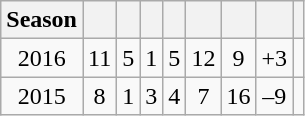<table class="wikitable" style="text-align:center;">
<tr>
<th>Season</th>
<th></th>
<th></th>
<th></th>
<th></th>
<th></th>
<th></th>
<th></th>
<th></th>
</tr>
<tr>
<td>2016</td>
<td>11</td>
<td>5</td>
<td>1</td>
<td>5</td>
<td>12</td>
<td>9</td>
<td>+3</td>
<td></td>
</tr>
<tr>
<td>2015</td>
<td>8</td>
<td>1</td>
<td>3</td>
<td>4</td>
<td>7</td>
<td>16</td>
<td>–9</td>
<td></td>
</tr>
</table>
